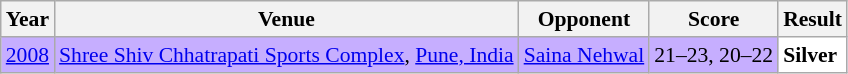<table class="sortable wikitable" style="font-size: 90%">
<tr>
<th>Year</th>
<th>Venue</th>
<th>Opponent</th>
<th>Score</th>
<th>Result</th>
</tr>
<tr style="background:#C6AEFF">
<td align="center"><a href='#'>2008</a></td>
<td align="left"><a href='#'>Shree Shiv Chhatrapati Sports Complex</a>, <a href='#'>Pune, India</a></td>
<td align="left"> <a href='#'>Saina Nehwal</a></td>
<td align="left">21–23, 20–22</td>
<td style="text-align:left; background:white"> <strong>Silver</strong></td>
</tr>
</table>
